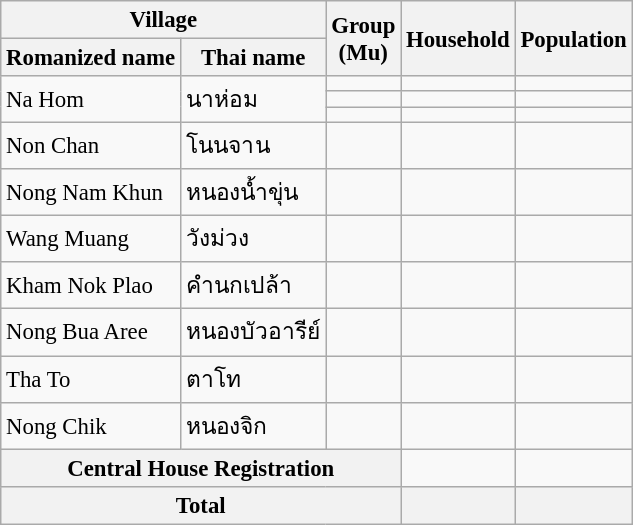<table class="wikitable" style="font-size: 95%";>
<tr>
<th colspan=2>Village</th>
<th rowspan=2>Group<br>(Mu)</th>
<th rowspan=2>Household</th>
<th rowspan=2>Population</th>
</tr>
<tr>
<th>Romanized name</th>
<th>Thai name</th>
</tr>
<tr>
<td rowspan=3>Na Hom</td>
<td rowspan=3>นาห่อม</td>
<td></td>
<td></td>
<td></td>
</tr>
<tr>
<td></td>
<td></td>
<td></td>
</tr>
<tr>
<td></td>
<td></td>
<td></td>
</tr>
<tr>
<td>Non Chan</td>
<td>โนนจาน</td>
<td></td>
<td></td>
<td></td>
</tr>
<tr>
<td>Nong Nam Khun</td>
<td>หนองน้ำขุ่น</td>
<td></td>
<td></td>
<td></td>
</tr>
<tr>
<td>Wang Muang</td>
<td>วังม่วง</td>
<td></td>
<td></td>
<td></td>
</tr>
<tr>
<td>Kham Nok Plao</td>
<td>คำนกเปล้า</td>
<td></td>
<td></td>
<td></td>
</tr>
<tr>
<td>Nong Bua Aree</td>
<td>หนองบัวอารีย์</td>
<td></td>
<td></td>
<td></td>
</tr>
<tr>
<td>Tha To</td>
<td>ตาโท</td>
<td></td>
<td></td>
<td></td>
</tr>
<tr>
<td>Nong Chik</td>
<td>หนองจิก</td>
<td></td>
<td></td>
<td></td>
</tr>
<tr>
<th colspan=3 align=center>Central House Registration</th>
<td></td>
<td></td>
</tr>
<tr>
<th colspan=3>Total</th>
<th></th>
<th></th>
</tr>
</table>
